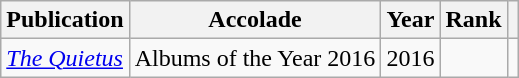<table class="sortable wikitable">
<tr>
<th>Publication</th>
<th>Accolade</th>
<th>Year</th>
<th>Rank</th>
<th class="unsortable"></th>
</tr>
<tr>
<td><em><a href='#'>The Quietus</a></em></td>
<td>Albums of the Year 2016</td>
<td>2016</td>
<td></td>
<td></td>
</tr>
</table>
